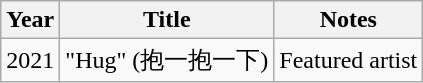<table class="wikitable sortable">
<tr>
<th>Year</th>
<th>Title</th>
<th class="unsortable">Notes</th>
</tr>
<tr>
<td>2021</td>
<td>"Hug" (抱一抱一下)</td>
<td>Featured artist</td>
</tr>
</table>
